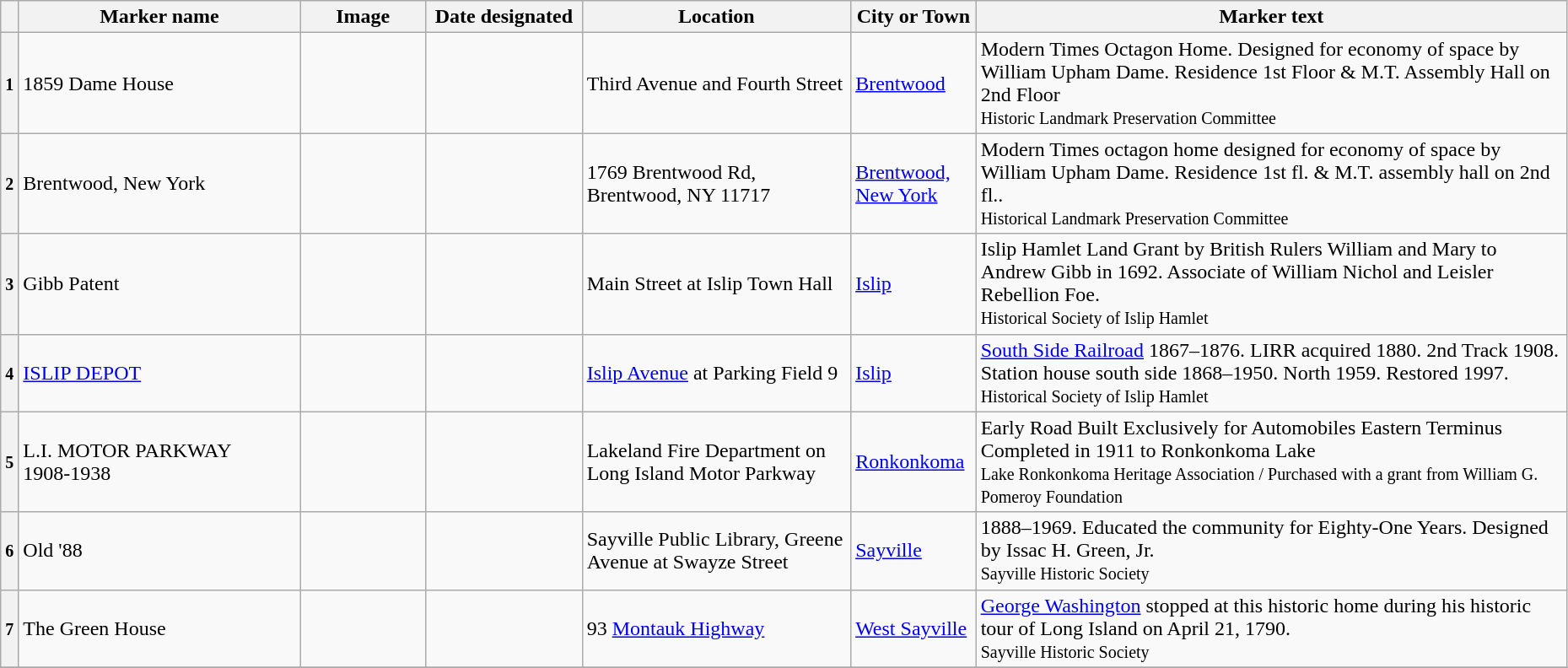<table class="wikitable sortable" style="width:98%">
<tr>
<th></th>
<th width = 18% ><strong>Marker name</strong></th>
<th width = 8% class="unsortable" ><strong>Image</strong></th>
<th width = 10% ><strong>Date designated</strong></th>
<th><strong>Location</strong></th>
<th width = 8% ><strong>City or Town</strong></th>
<th class="unsortable" ><strong>Marker text</strong></th>
</tr>
<tr ->
<th><small>1</small></th>
<td>1859 Dame House</td>
<td></td>
<td></td>
<td>Third Avenue and Fourth Street</td>
<td><a href='#'>Brentwood</a></td>
<td>Modern Times Octagon Home. Designed for economy of space by William Upham Dame. Residence 1st Floor & M.T. Assembly Hall on 2nd Floor<br><small>Historic Landmark Preservation Committee</small></td>
</tr>
<tr ->
<th><small>2</small></th>
<td>Brentwood, New York</td>
<td></td>
<td></td>
<td>1769 Brentwood Rd, Brentwood, NY 11717</td>
<td><a href='#'>Brentwood, New York</a></td>
<td>Modern Times octagon home designed for economy of space by William Upham Dame. Residence 1st fl. & M.T. assembly hall on 2nd fl..<br><small>Historical Landmark Preservation Committee</small></td>
</tr>
<tr ->
<th><small>3</small></th>
<td>Gibb Patent</td>
<td></td>
<td></td>
<td>Main Street at Islip Town Hall</td>
<td><a href='#'>Islip</a></td>
<td>Islip Hamlet Land Grant by British Rulers William and Mary to Andrew Gibb in 1692. Associate of William Nichol and Leisler Rebellion Foe.<br><small>Historical Society of Islip Hamlet</small></td>
</tr>
<tr ->
<th><small>4</small></th>
<td><a href='#'>ISLIP DEPOT</a></td>
<td></td>
<td></td>
<td><a href='#'>Islip Avenue</a> at Parking Field 9</td>
<td><a href='#'>Islip</a></td>
<td><a href='#'>South Side Railroad</a> 1867–1876. LIRR acquired 1880. 2nd Track 1908. Station house south side 1868–1950. North 1959. Restored 1997.<br><small>Historical Society of Islip Hamlet</small></td>
</tr>
<tr ->
<th><small>5</small></th>
<td>L.I. MOTOR PARKWAY<br>1908-1938</td>
<td></td>
<td></td>
<td>Lakeland Fire Department on Long Island Motor Parkway</td>
<td><a href='#'>Ronkonkoma</a></td>
<td>Early Road Built Exclusively for Automobiles Eastern Terminus Completed in 1911 to Ronkonkoma Lake<br><small>Lake Ronkonkoma Heritage Association / Purchased with a grant from William G. Pomeroy Foundation</small></td>
</tr>
<tr ->
<th><small>6</small></th>
<td>Old '88</td>
<td></td>
<td></td>
<td>Sayville Public Library, Greene Avenue at Swayze Street</td>
<td><a href='#'>Sayville</a></td>
<td>1888–1969. Educated the community for Eighty-One Years. Designed by Issac H. Green, Jr.<br><small>Sayville Historic Society</small></td>
</tr>
<tr ->
<th><small>7</small></th>
<td>The Green House</td>
<td></td>
<td></td>
<td>93 <a href='#'>Montauk Highway</a></td>
<td><a href='#'>West Sayville</a></td>
<td><a href='#'>George Washington</a> stopped at this historic home during his historic tour of Long Island on April 21, 1790.<br><small>Sayville Historic Society</small></td>
</tr>
<tr ->
</tr>
</table>
